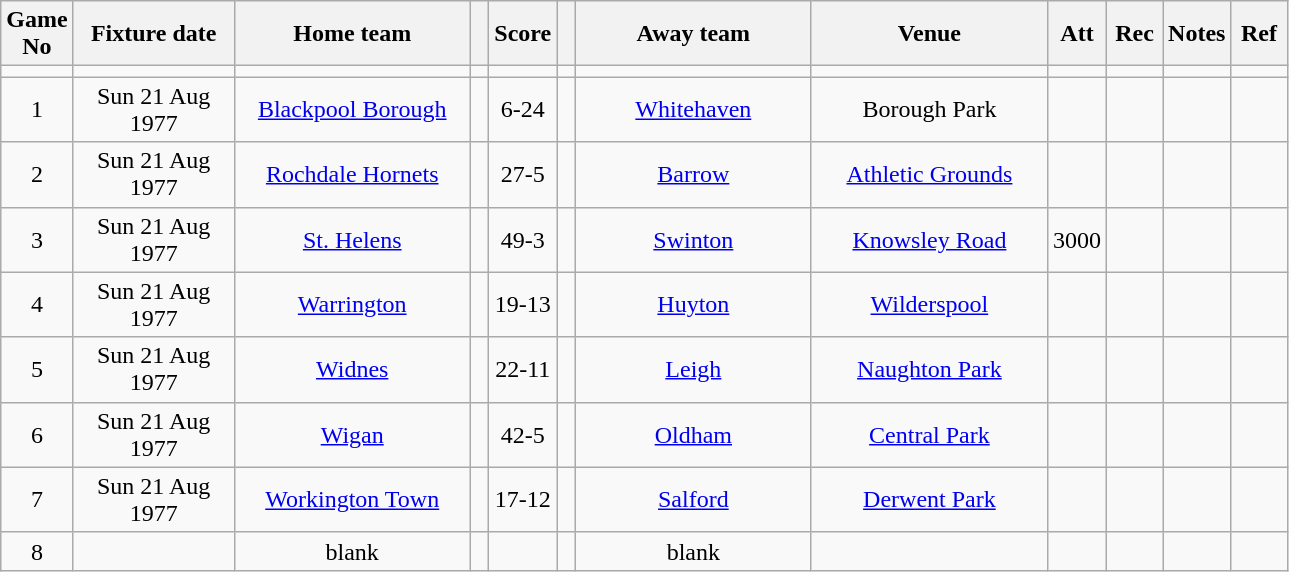<table class="wikitable" style="text-align:center;">
<tr>
<th width=20 abbr="No">Game No</th>
<th width=100 abbr="Date">Fixture date</th>
<th width=150 abbr="Home team">Home team</th>
<th width=5 abbr="space"></th>
<th width=20 abbr="Score">Score</th>
<th width=5 abbr="space"></th>
<th width=150 abbr="Away team">Away team</th>
<th width=150 abbr="Venue">Venue</th>
<th width=30 abbr="Att">Att</th>
<th width=30 abbr="Rec">Rec</th>
<th width=20 abbr="Notes">Notes</th>
<th width=30 abbr="Ref">Ref</th>
</tr>
<tr>
<td></td>
<td></td>
<td></td>
<td></td>
<td></td>
<td></td>
<td></td>
<td></td>
<td></td>
<td></td>
<td></td>
<td></td>
</tr>
<tr>
<td>1</td>
<td>Sun 21 Aug 1977</td>
<td><a href='#'>Blackpool Borough</a></td>
<td></td>
<td>6-24</td>
<td></td>
<td><a href='#'>Whitehaven</a></td>
<td>Borough Park</td>
<td></td>
<td></td>
<td></td>
<td></td>
</tr>
<tr>
<td>2</td>
<td>Sun 21 Aug 1977</td>
<td><a href='#'>Rochdale Hornets</a></td>
<td></td>
<td>27-5</td>
<td></td>
<td><a href='#'>Barrow</a></td>
<td><a href='#'>Athletic Grounds</a></td>
<td></td>
<td></td>
<td></td>
<td></td>
</tr>
<tr>
<td>3</td>
<td>Sun 21 Aug 1977</td>
<td><a href='#'>St. Helens</a></td>
<td></td>
<td>49-3</td>
<td></td>
<td><a href='#'>Swinton</a></td>
<td><a href='#'>Knowsley Road</a></td>
<td>3000</td>
<td></td>
<td></td>
<td></td>
</tr>
<tr>
<td>4</td>
<td>Sun 21 Aug 1977</td>
<td><a href='#'>Warrington</a></td>
<td></td>
<td>19-13</td>
<td></td>
<td><a href='#'>Huyton</a></td>
<td><a href='#'>Wilderspool</a></td>
<td></td>
<td></td>
<td></td>
<td></td>
</tr>
<tr>
<td>5</td>
<td>Sun 21 Aug 1977</td>
<td><a href='#'>Widnes</a></td>
<td></td>
<td>22-11</td>
<td></td>
<td><a href='#'>Leigh</a></td>
<td><a href='#'>Naughton Park</a></td>
<td></td>
<td></td>
<td></td>
<td></td>
</tr>
<tr>
<td>6</td>
<td>Sun 21 Aug 1977</td>
<td><a href='#'>Wigan</a></td>
<td></td>
<td>42-5</td>
<td></td>
<td><a href='#'>Oldham</a></td>
<td><a href='#'>Central Park</a></td>
<td></td>
<td></td>
<td></td>
<td></td>
</tr>
<tr>
<td>7</td>
<td>Sun 21 Aug 1977</td>
<td><a href='#'>Workington Town</a></td>
<td></td>
<td>17-12</td>
<td></td>
<td><a href='#'>Salford</a></td>
<td><a href='#'>Derwent Park</a></td>
<td></td>
<td></td>
<td></td>
<td></td>
</tr>
<tr>
<td>8</td>
<td></td>
<td>blank</td>
<td></td>
<td></td>
<td></td>
<td>blank</td>
<td></td>
<td></td>
<td></td>
<td></td>
<td></td>
</tr>
</table>
